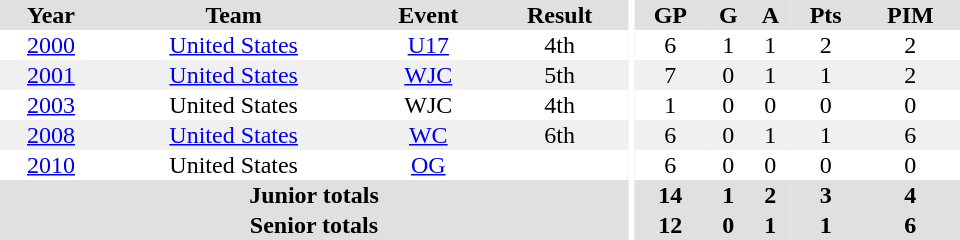<table border="0" cellpadding="1" cellspacing="0" ID="Table3" style="text-align:center; width:40em">
<tr ALIGN="center" bgcolor="#e0e0e0">
<th>Year</th>
<th>Team</th>
<th>Event</th>
<th>Result</th>
<th rowspan="99" bgcolor="#ffffff"></th>
<th>GP</th>
<th>G</th>
<th>A</th>
<th>Pts</th>
<th>PIM</th>
</tr>
<tr>
<td><a href='#'>2000</a></td>
<td><a href='#'>United States</a></td>
<td><a href='#'>U17</a></td>
<td>4th</td>
<td>6</td>
<td>1</td>
<td>1</td>
<td>2</td>
<td>2</td>
</tr>
<tr bgcolor="#f0f0f0">
<td><a href='#'>2001</a></td>
<td><a href='#'>United States</a></td>
<td><a href='#'>WJC</a></td>
<td>5th</td>
<td>7</td>
<td>0</td>
<td>1</td>
<td>1</td>
<td>2</td>
</tr>
<tr>
<td><a href='#'>2003</a></td>
<td>United States</td>
<td>WJC</td>
<td>4th</td>
<td>1</td>
<td>0</td>
<td>0</td>
<td>0</td>
<td>0</td>
</tr>
<tr bgcolor="#f0f0f0">
<td><a href='#'>2008</a></td>
<td><a href='#'>United States</a></td>
<td><a href='#'>WC</a></td>
<td>6th</td>
<td>6</td>
<td>0</td>
<td>1</td>
<td>1</td>
<td>6</td>
</tr>
<tr>
<td><a href='#'>2010</a></td>
<td>United States</td>
<td><a href='#'>OG</a></td>
<td></td>
<td>6</td>
<td>0</td>
<td>0</td>
<td>0</td>
<td>0</td>
</tr>
<tr bgcolor="#e0e0e0">
<th colspan="4">Junior totals</th>
<th>14</th>
<th>1</th>
<th>2</th>
<th>3</th>
<th>4</th>
</tr>
<tr bgcolor="#e0e0e0">
<th colspan=4>Senior totals</th>
<th>12</th>
<th>0</th>
<th>1</th>
<th>1</th>
<th>6</th>
</tr>
</table>
